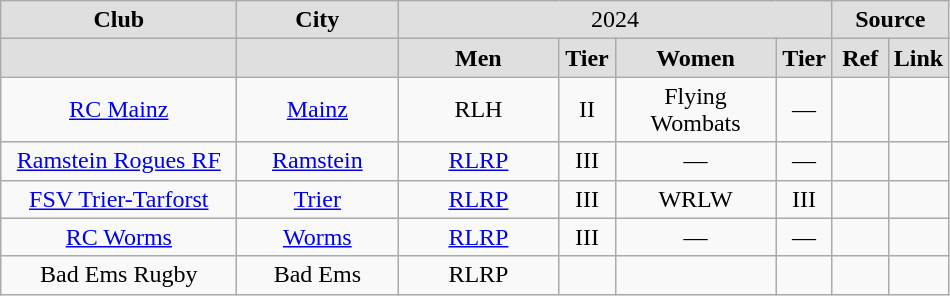<table class="wikitable">
<tr align="center"  bgcolor="#dfdfdf">
<td width="150"><strong>Club</strong></td>
<td width="100"><strong>City</strong></td>
<td width="200" colspan=4>2024</td>
<td colspan=2><strong>Source</strong></td>
</tr>
<tr align="center" bgcolor="#dfdfdf">
<td></td>
<td></td>
<td width="100"><strong>Men</strong></td>
<td width="30"><strong>Tier</strong></td>
<td width="100"><strong>Women</strong></td>
<td width="30"><strong>Tier</strong></td>
<td width="30"><strong>Ref</strong></td>
<td width="30"><strong>Link</strong></td>
</tr>
<tr align="center">
<td><a href='#'>RC Mainz</a></td>
<td><a href='#'>Mainz</a></td>
<td>RLH</td>
<td>II</td>
<td>Flying Wombats</td>
<td>—</td>
<td></td>
<td></td>
</tr>
<tr align="center">
<td><a href='#'>Ramstein Rogues RF</a></td>
<td><a href='#'>Ramstein</a></td>
<td><a href='#'>RLRP</a></td>
<td>III</td>
<td>—</td>
<td>—</td>
<td></td>
<td></td>
</tr>
<tr align="center">
<td><a href='#'>FSV Trier-Tarforst</a></td>
<td><a href='#'>Trier</a></td>
<td><a href='#'>RLRP</a></td>
<td>III</td>
<td>WRLW</td>
<td>III</td>
<td></td>
<td></td>
</tr>
<tr align="center">
<td><a href='#'>RC Worms</a></td>
<td><a href='#'>Worms</a></td>
<td><a href='#'>RLRP</a></td>
<td>III</td>
<td>—</td>
<td>—</td>
<td></td>
<td></td>
</tr>
<tr align="center">
<td>Bad Ems Rugby</td>
<td>Bad Ems</td>
<td>RLRP</td>
<td></td>
<td></td>
<td></td>
<td></td>
<td></td>
</tr>
</table>
